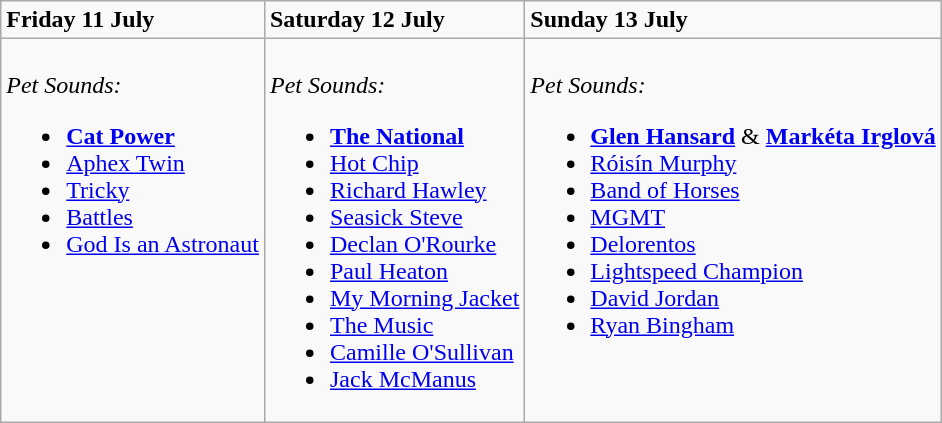<table class="wikitable">
<tr>
<td><strong>Friday 11 July</strong></td>
<td><strong>Saturday 12 July</strong></td>
<td><strong>Sunday 13 July</strong></td>
</tr>
<tr valign="top">
<td><br><em>Pet Sounds:</em><ul><li><strong><a href='#'>Cat Power</a></strong></li><li><a href='#'>Aphex Twin</a></li><li><a href='#'>Tricky</a></li><li><a href='#'>Battles</a></li><li><a href='#'>God Is an Astronaut</a></li></ul></td>
<td><br><em>Pet Sounds:</em><ul><li><strong><a href='#'>The National</a></strong></li><li><a href='#'>Hot Chip</a></li><li><a href='#'>Richard Hawley</a></li><li><a href='#'>Seasick Steve</a></li><li><a href='#'>Declan O'Rourke</a></li><li><a href='#'>Paul Heaton</a></li><li><a href='#'>My Morning Jacket</a></li><li><a href='#'>The Music</a></li><li><a href='#'>Camille O'Sullivan</a></li><li><a href='#'>Jack McManus</a></li></ul></td>
<td><br><em>Pet Sounds:</em><ul><li><strong><a href='#'>Glen Hansard</a></strong> & <strong><a href='#'>Markéta Irglová</a></strong></li><li><a href='#'>Róisín Murphy</a></li><li><a href='#'>Band of Horses</a></li><li><a href='#'>MGMT</a></li><li><a href='#'>Delorentos</a></li><li><a href='#'>Lightspeed Champion</a></li><li><a href='#'>David Jordan</a></li><li><a href='#'>Ryan Bingham</a></li></ul></td>
</tr>
</table>
